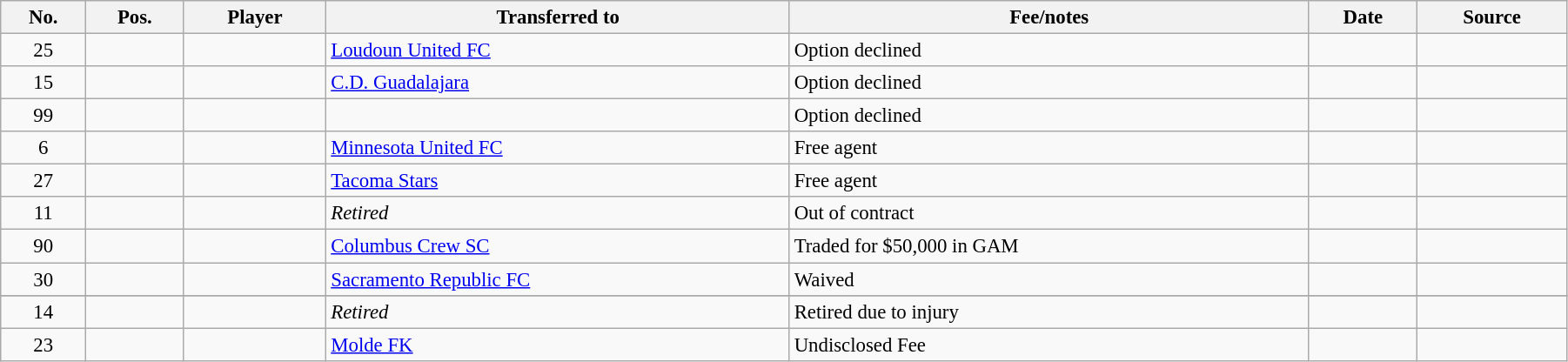<table class="wikitable sortable" style="width:95%; text-align:center; font-size:95%; text-align:left;">
<tr>
<th>No.</th>
<th>Pos.</th>
<th>Player</th>
<th>Transferred to</th>
<th>Fee/notes</th>
<th>Date</th>
<th>Source</th>
</tr>
<tr>
<td align=center>25</td>
<td align=center></td>
<td></td>
<td> <a href='#'>Loudoun United FC</a></td>
<td>Option declined</td>
<td></td>
<td></td>
</tr>
<tr>
<td align=center>15</td>
<td align=center></td>
<td></td>
<td> <a href='#'>C.D. Guadalajara</a></td>
<td>Option declined</td>
<td></td>
<td></td>
</tr>
<tr>
<td align=center>99</td>
<td align=center></td>
<td></td>
<td></td>
<td>Option declined</td>
<td></td>
<td></td>
</tr>
<tr>
<td align=center>6</td>
<td align=center></td>
<td></td>
<td> <a href='#'>Minnesota United FC</a></td>
<td>Free agent</td>
<td></td>
<td></td>
</tr>
<tr>
<td align=center>27</td>
<td align=center></td>
<td></td>
<td> <a href='#'>Tacoma Stars</a></td>
<td>Free agent</td>
<td></td>
<td></td>
</tr>
<tr>
<td align=center>11</td>
<td align=center></td>
<td></td>
<td><em>Retired</em></td>
<td>Out of contract</td>
<td></td>
<td></td>
</tr>
<tr>
<td align=center>90</td>
<td align=center></td>
<td></td>
<td> <a href='#'>Columbus Crew SC</a></td>
<td>Traded for $50,000 in GAM</td>
<td></td>
<td></td>
</tr>
<tr>
<td align=center>30</td>
<td align=center></td>
<td></td>
<td> <a href='#'>Sacramento Republic FC</a></td>
<td>Waived</td>
<td></td>
<td></td>
</tr>
<tr>
</tr>
<tr>
<td align=center>14</td>
<td align=center></td>
<td></td>
<td><em>Retired</em></td>
<td>Retired due to injury</td>
<td></td>
<td></td>
</tr>
<tr>
<td align=center>23</td>
<td align=center></td>
<td></td>
<td> <a href='#'>Molde FK</a></td>
<td>Undisclosed Fee</td>
<td></td>
<td></td>
</tr>
</table>
